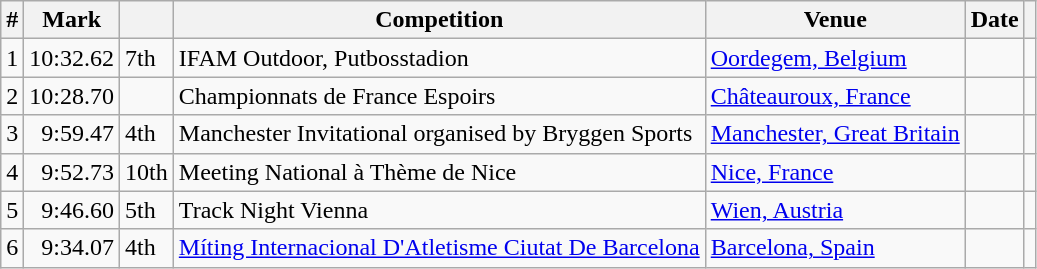<table class="wikitable sortable">
<tr>
<th>#</th>
<th>Mark</th>
<th class=unsortable></th>
<th>Competition</th>
<th>Venue</th>
<th>Date</th>
<th class=unsortable></th>
</tr>
<tr>
<td align=center>1</td>
<td align=right>10:32.62</td>
<td>7th </td>
<td>IFAM Outdoor, Putbosstadion</td>
<td><a href='#'>Oordegem, Belgium</a></td>
<td align=right></td>
<td></td>
</tr>
<tr>
<td align=center>2</td>
<td align=right>10:28.70</td>
<td></td>
<td>Championnats de France Espoirs</td>
<td><a href='#'>Châteauroux, France</a></td>
<td align=right></td>
<td></td>
</tr>
<tr>
<td align=center>3</td>
<td align=right>9:59.47</td>
<td>4th</td>
<td>Manchester Invitational organised by Bryggen Sports</td>
<td><a href='#'>Manchester, Great Britain</a></td>
<td align=right></td>
<td></td>
</tr>
<tr>
<td align=center>4</td>
<td align=right>9:52.73</td>
<td>10th</td>
<td>Meeting National à Thème de Nice</td>
<td><a href='#'>Nice, France</a></td>
<td align=right></td>
<td></td>
</tr>
<tr>
<td align=center>5</td>
<td align=right>9:46.60</td>
<td>5th</td>
<td>Track Night Vienna</td>
<td><a href='#'>Wien, Austria</a></td>
<td align=right></td>
<td></td>
</tr>
<tr>
<td align=center>6</td>
<td align=right>9:34.07</td>
<td>4th</td>
<td><a href='#'>Míting Internacional D'Atletisme Ciutat De Barcelona</a></td>
<td><a href='#'>Barcelona, Spain</a></td>
<td align=right></td>
<td></td>
</tr>
</table>
